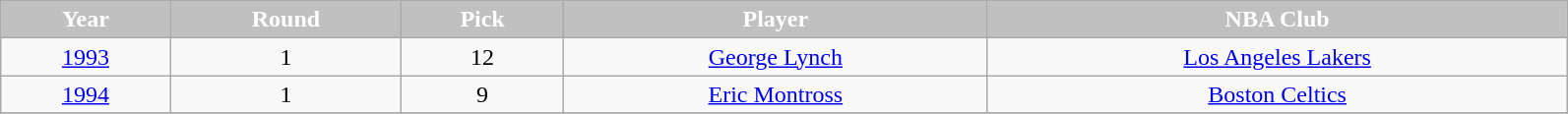<table class="wikitable" width="84%">
<tr align="center"  style="background:silver;color:white;">
<td><strong>Year</strong></td>
<td><strong>Round</strong></td>
<td><strong>Pick</strong></td>
<td><strong>Player</strong></td>
<td><strong>NBA Club</strong></td>
</tr>
<tr align="center" bgcolor="">
<td><a href='#'>1993</a></td>
<td>1</td>
<td>12</td>
<td><a href='#'>George Lynch</a></td>
<td><a href='#'>Los Angeles Lakers</a></td>
</tr>
<tr align="center" bgcolor="">
<td><a href='#'>1994</a></td>
<td>1</td>
<td>9</td>
<td><a href='#'>Eric Montross</a></td>
<td><a href='#'>Boston Celtics</a></td>
</tr>
<tr align="center" bgcolor="">
</tr>
</table>
